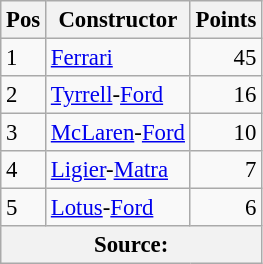<table class="wikitable" style="font-size: 95%;">
<tr>
<th>Pos</th>
<th>Constructor</th>
<th>Points</th>
</tr>
<tr>
<td>1</td>
<td> <a href='#'>Ferrari</a></td>
<td align="right">45</td>
</tr>
<tr>
<td>2</td>
<td> <a href='#'>Tyrrell</a>-<a href='#'>Ford</a></td>
<td align="right">16</td>
</tr>
<tr>
<td>3</td>
<td> <a href='#'>McLaren</a>-<a href='#'>Ford</a></td>
<td align="right">10</td>
</tr>
<tr>
<td>4</td>
<td> <a href='#'>Ligier</a>-<a href='#'>Matra</a></td>
<td align="right">7</td>
</tr>
<tr>
<td>5</td>
<td> <a href='#'>Lotus</a>-<a href='#'>Ford</a></td>
<td align="right">6</td>
</tr>
<tr>
<th colspan=4>Source:</th>
</tr>
</table>
